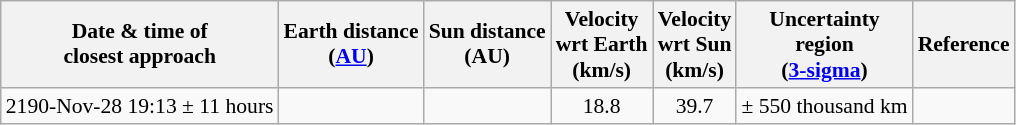<table class="wikitable" style="text-align: center; font-size: 0.9em;">
<tr>
<th>Date & time of<br>closest approach</th>
<th>Earth distance<br>(<a href='#'>AU</a>)</th>
<th>Sun distance<br>(AU)</th>
<th>Velocity<br>wrt Earth<br>(km/s)</th>
<th>Velocity<br>wrt Sun<br>(km/s)</th>
<th>Uncertainty<br>region<br>(<a href='#'>3-sigma</a>)</th>
<th>Reference</th>
</tr>
<tr>
<td>2190-Nov-28 19:13 ± 11 hours</td>
<td></td>
<td></td>
<td>18.8</td>
<td>39.7</td>
<td>± 550 thousand km</td>
<td><small></small></td>
</tr>
</table>
